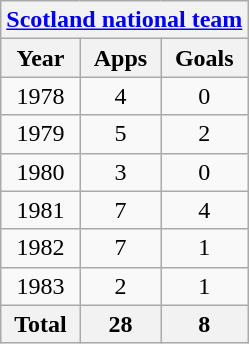<table class="wikitable" style="text-align:center">
<tr>
<th colspan=3><a href='#'>Scotland national team</a></th>
</tr>
<tr>
<th>Year</th>
<th>Apps</th>
<th>Goals</th>
</tr>
<tr>
<td>1978</td>
<td>4</td>
<td>0</td>
</tr>
<tr>
<td>1979</td>
<td>5</td>
<td>2</td>
</tr>
<tr>
<td>1980</td>
<td>3</td>
<td>0</td>
</tr>
<tr>
<td>1981</td>
<td>7</td>
<td>4</td>
</tr>
<tr>
<td>1982</td>
<td>7</td>
<td>1</td>
</tr>
<tr>
<td>1983</td>
<td>2</td>
<td>1</td>
</tr>
<tr>
<th>Total</th>
<th>28</th>
<th>8</th>
</tr>
</table>
